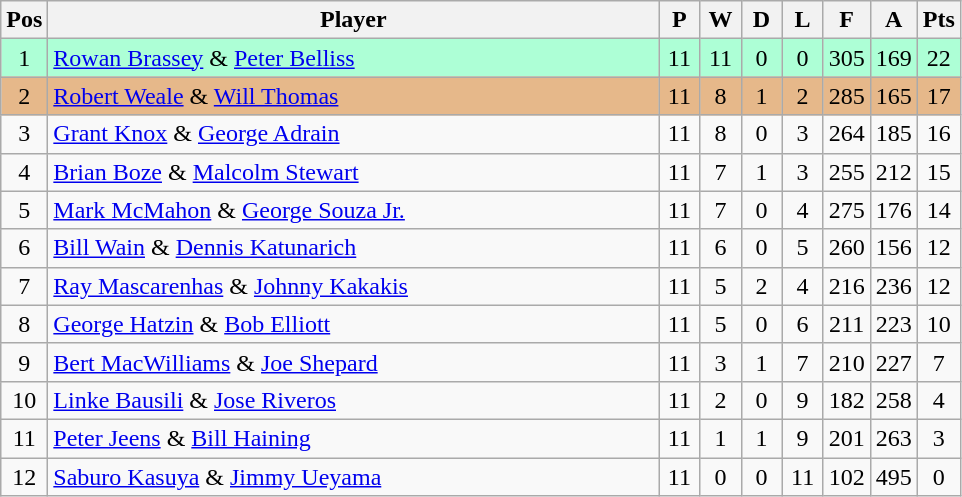<table class="wikitable" style="font-size: 100%">
<tr>
<th width=20>Pos</th>
<th width=400>Player</th>
<th width=20>P</th>
<th width=20>W</th>
<th width=20>D</th>
<th width=20>L</th>
<th width=20>F</th>
<th width=20>A</th>
<th width=20>Pts</th>
</tr>
<tr align=center style="background: #ADFFD6;">
<td>1</td>
<td align="left"> <a href='#'>Rowan Brassey</a> & <a href='#'>Peter Belliss</a></td>
<td>11</td>
<td>11</td>
<td>0</td>
<td>0</td>
<td>305</td>
<td>169</td>
<td>22</td>
</tr>
<tr align=center style="background: #E6B88A;">
<td>2</td>
<td align="left"> <a href='#'>Robert Weale</a> & <a href='#'>Will Thomas</a></td>
<td>11</td>
<td>8</td>
<td>1</td>
<td>2</td>
<td>285</td>
<td>165</td>
<td>17</td>
</tr>
<tr align=center>
<td>3</td>
<td align="left"> <a href='#'>Grant Knox</a> & <a href='#'>George Adrain</a></td>
<td>11</td>
<td>8</td>
<td>0</td>
<td>3</td>
<td>264</td>
<td>185</td>
<td>16</td>
</tr>
<tr align=center>
<td>4</td>
<td align="left"> <a href='#'>Brian Boze</a> & <a href='#'>Malcolm Stewart</a></td>
<td>11</td>
<td>7</td>
<td>1</td>
<td>3</td>
<td>255</td>
<td>212</td>
<td>15</td>
</tr>
<tr align=center>
<td>5</td>
<td align="left"> <a href='#'>Mark McMahon</a> & <a href='#'>George Souza Jr.</a></td>
<td>11</td>
<td>7</td>
<td>0</td>
<td>4</td>
<td>275</td>
<td>176</td>
<td>14</td>
</tr>
<tr align=center>
<td>6</td>
<td align="left"> <a href='#'>Bill Wain</a> & <a href='#'>Dennis Katunarich</a></td>
<td>11</td>
<td>6</td>
<td>0</td>
<td>5</td>
<td>260</td>
<td>156</td>
<td>12</td>
</tr>
<tr align=center>
<td>7</td>
<td align="left"> <a href='#'>Ray Mascarenhas</a> & <a href='#'>Johnny Kakakis</a></td>
<td>11</td>
<td>5</td>
<td>2</td>
<td>4</td>
<td>216</td>
<td>236</td>
<td>12</td>
</tr>
<tr align=center>
<td>8</td>
<td align="left"> <a href='#'>George Hatzin</a> & <a href='#'>Bob Elliott</a></td>
<td>11</td>
<td>5</td>
<td>0</td>
<td>6</td>
<td>211</td>
<td>223</td>
<td>10</td>
</tr>
<tr align=center>
<td>9</td>
<td align="left"> <a href='#'>Bert MacWilliams</a> & <a href='#'>Joe Shepard</a></td>
<td>11</td>
<td>3</td>
<td>1</td>
<td>7</td>
<td>210</td>
<td>227</td>
<td>7</td>
</tr>
<tr align=center>
<td>10</td>
<td align="left"> <a href='#'>Linke Bausili</a> & <a href='#'>Jose Riveros</a></td>
<td>11</td>
<td>2</td>
<td>0</td>
<td>9</td>
<td>182</td>
<td>258</td>
<td>4</td>
</tr>
<tr align=center>
<td>11</td>
<td align="left"> <a href='#'>Peter Jeens</a> & <a href='#'>Bill Haining</a></td>
<td>11</td>
<td>1</td>
<td>1</td>
<td>9</td>
<td>201</td>
<td>263</td>
<td>3</td>
</tr>
<tr align=center>
<td>12</td>
<td align="left"> <a href='#'>Saburo Kasuya</a> & <a href='#'>Jimmy Ueyama</a></td>
<td>11</td>
<td>0</td>
<td>0</td>
<td>11</td>
<td>102</td>
<td>495</td>
<td>0</td>
</tr>
</table>
